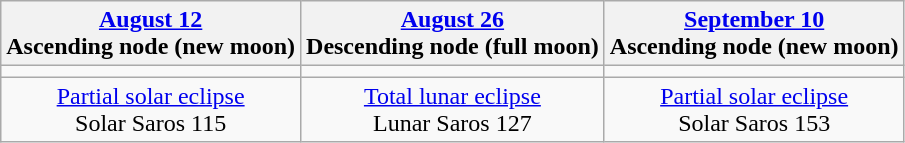<table class="wikitable">
<tr>
<th><a href='#'>August 12</a><br>Ascending node (new moon)</th>
<th><a href='#'>August 26</a><br>Descending node (full moon)</th>
<th><a href='#'>September 10</a><br>Ascending node (new moon)</th>
</tr>
<tr>
<td></td>
<td></td>
<td></td>
</tr>
<tr align=center>
<td><a href='#'>Partial solar eclipse</a><br>Solar Saros 115</td>
<td><a href='#'>Total lunar eclipse</a><br>Lunar Saros 127</td>
<td><a href='#'>Partial solar eclipse</a><br>Solar Saros 153</td>
</tr>
</table>
